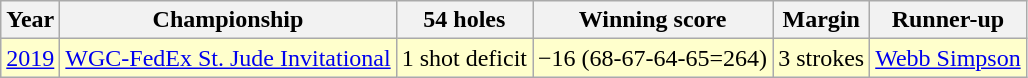<table class="wikitable">
<tr>
<th>Year</th>
<th>Championship</th>
<th>54 holes</th>
<th>Winning score</th>
<th>Margin</th>
<th>Runner-up</th>
</tr>
<tr style="background:#FFFFCC;">
<td><a href='#'>2019</a></td>
<td><a href='#'>WGC-FedEx St. Jude Invitational</a></td>
<td>1 shot deficit</td>
<td>−16 (68-67-64-65=264)</td>
<td>3 strokes</td>
<td> <a href='#'>Webb Simpson</a></td>
</tr>
</table>
